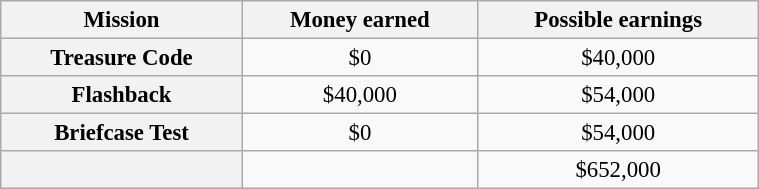<table class="wikitable plainrowheaders floatright" style="font-size: 95%; margin: 10px; text-align: center;" align="right" width="40%">
<tr>
<th scope="col">Mission</th>
<th scope="col">Money earned</th>
<th scope="col">Possible earnings</th>
</tr>
<tr>
<th scope="row">Treasure Code</th>
<td>$0</td>
<td>$40,000</td>
</tr>
<tr>
<th scope="row">Flashback</th>
<td>$40,000</td>
<td>$54,000</td>
</tr>
<tr>
<th scope="row">Briefcase Test</th>
<td>$0</td>
<td>$54,000</td>
</tr>
<tr>
<th scope="row"><strong></strong></th>
<td><strong></strong></td>
<td>$652,000</td>
</tr>
</table>
